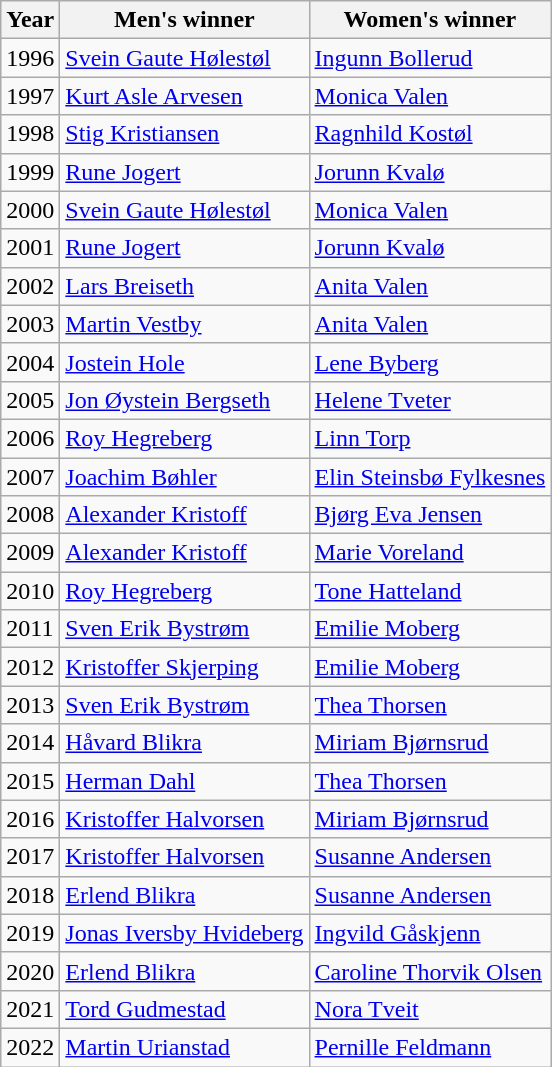<table class="wikitable">
<tr>
<th>Year</th>
<th>Men's winner</th>
<th>Women's winner</th>
</tr>
<tr>
<td>1996</td>
<td><a href='#'>Svein Gaute Hølestøl</a></td>
<td><a href='#'>Ingunn Bollerud</a></td>
</tr>
<tr>
<td>1997</td>
<td><a href='#'>Kurt Asle Arvesen</a></td>
<td><a href='#'>Monica Valen</a></td>
</tr>
<tr>
<td>1998</td>
<td><a href='#'>Stig Kristiansen</a></td>
<td><a href='#'>Ragnhild Kostøl</a></td>
</tr>
<tr>
<td>1999</td>
<td><a href='#'>Rune Jogert</a></td>
<td><a href='#'>Jorunn Kvalø</a></td>
</tr>
<tr>
<td>2000</td>
<td><a href='#'>Svein Gaute Hølestøl</a></td>
<td><a href='#'>Monica Valen</a></td>
</tr>
<tr>
<td>2001</td>
<td><a href='#'>Rune Jogert</a></td>
<td><a href='#'>Jorunn Kvalø</a></td>
</tr>
<tr>
<td>2002</td>
<td><a href='#'>Lars Breiseth</a></td>
<td><a href='#'>Anita Valen</a></td>
</tr>
<tr>
<td>2003</td>
<td><a href='#'>Martin Vestby</a></td>
<td><a href='#'>Anita Valen</a></td>
</tr>
<tr>
<td>2004</td>
<td><a href='#'>Jostein Hole</a></td>
<td><a href='#'>Lene Byberg</a></td>
</tr>
<tr>
<td>2005</td>
<td><a href='#'>Jon Øystein Bergseth</a></td>
<td><a href='#'>Helene Tveter</a></td>
</tr>
<tr>
<td>2006</td>
<td><a href='#'>Roy Hegreberg</a></td>
<td><a href='#'>Linn Torp</a></td>
</tr>
<tr>
<td>2007</td>
<td><a href='#'>Joachim Bøhler</a></td>
<td><a href='#'>Elin Steinsbø Fylkesnes</a></td>
</tr>
<tr>
<td>2008</td>
<td><a href='#'>Alexander Kristoff</a></td>
<td><a href='#'>Bjørg Eva Jensen</a></td>
</tr>
<tr>
<td>2009</td>
<td><a href='#'>Alexander Kristoff</a></td>
<td><a href='#'>Marie Voreland</a></td>
</tr>
<tr>
<td>2010</td>
<td><a href='#'>Roy Hegreberg</a></td>
<td><a href='#'>Tone Hatteland</a></td>
</tr>
<tr>
<td>2011</td>
<td><a href='#'>Sven Erik Bystrøm</a></td>
<td><a href='#'>Emilie Moberg</a></td>
</tr>
<tr>
<td>2012</td>
<td><a href='#'>Kristoffer Skjerping</a></td>
<td><a href='#'>Emilie Moberg</a></td>
</tr>
<tr>
<td>2013</td>
<td><a href='#'>Sven Erik Bystrøm</a></td>
<td><a href='#'>Thea Thorsen</a></td>
</tr>
<tr>
<td>2014</td>
<td><a href='#'>Håvard Blikra</a></td>
<td><a href='#'>Miriam Bjørnsrud</a></td>
</tr>
<tr>
<td>2015</td>
<td><a href='#'>Herman Dahl</a></td>
<td><a href='#'>Thea Thorsen</a></td>
</tr>
<tr>
<td>2016</td>
<td><a href='#'>Kristoffer Halvorsen</a></td>
<td><a href='#'>Miriam Bjørnsrud</a></td>
</tr>
<tr>
<td>2017</td>
<td><a href='#'>Kristoffer Halvorsen</a></td>
<td><a href='#'>Susanne Andersen</a></td>
</tr>
<tr>
<td>2018</td>
<td><a href='#'>Erlend Blikra</a></td>
<td><a href='#'>Susanne Andersen</a></td>
</tr>
<tr>
<td>2019</td>
<td><a href='#'>Jonas Iversby Hvideberg</a></td>
<td><a href='#'>Ingvild Gåskjenn</a></td>
</tr>
<tr>
<td>2020</td>
<td><a href='#'>Erlend Blikra</a></td>
<td><a href='#'>Caroline Thorvik Olsen</a></td>
</tr>
<tr>
<td>2021</td>
<td><a href='#'>Tord Gudmestad</a></td>
<td><a href='#'>Nora Tveit</a></td>
</tr>
<tr>
<td>2022</td>
<td><a href='#'>Martin Urianstad</a></td>
<td><a href='#'>Pernille Feldmann</a></td>
</tr>
</table>
